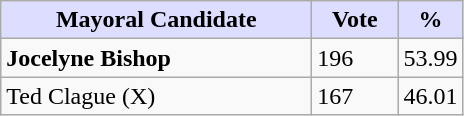<table class="wikitable">
<tr>
<th style="background:#ddf; width:200px;">Mayoral Candidate</th>
<th style="background:#ddf; width:50px;">Vote</th>
<th style="background:#ddf; width:30px;">%</th>
</tr>
<tr>
<td><strong>Jocelyne Bishop</strong></td>
<td>196</td>
<td>53.99</td>
</tr>
<tr>
<td>Ted Clague (X)</td>
<td>167</td>
<td>46.01</td>
</tr>
</table>
